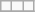<table class="wikitable">
<tr>
<td></td>
<td></td>
<td></td>
</tr>
<tr>
</tr>
</table>
